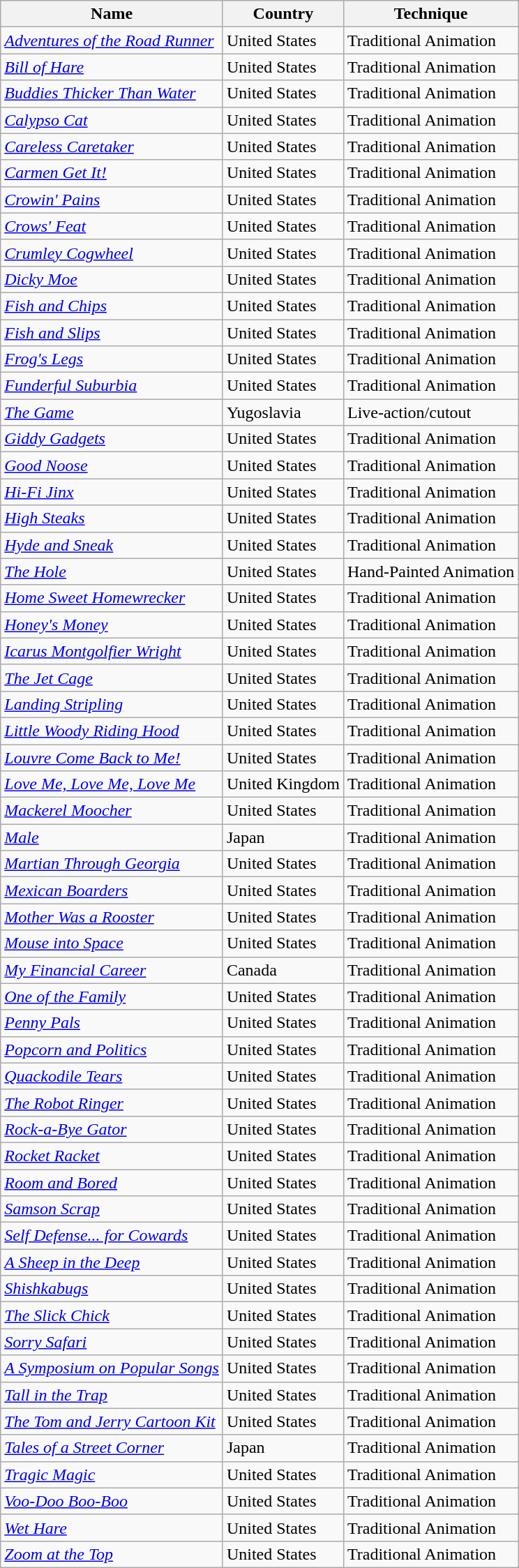<table class="wikitable sortable">
<tr>
<th>Name</th>
<th>Country</th>
<th>Technique</th>
</tr>
<tr>
<td><em><a href='#'>Adventures of the Road Runner</a></em></td>
<td>United States</td>
<td>Traditional Animation</td>
</tr>
<tr>
<td><em><a href='#'>Bill of Hare</a></em></td>
<td>United States</td>
<td>Traditional Animation</td>
</tr>
<tr>
<td><em><a href='#'>Buddies Thicker Than Water</a></em></td>
<td>United States</td>
<td>Traditional Animation</td>
</tr>
<tr>
<td><em><a href='#'>Calypso Cat</a></em></td>
<td>United States</td>
<td>Traditional Animation</td>
</tr>
<tr>
<td><em><a href='#'>Careless Caretaker</a></em></td>
<td>United States</td>
<td>Traditional Animation</td>
</tr>
<tr>
<td><em><a href='#'>Carmen Get It!</a></em></td>
<td>United States</td>
<td>Traditional Animation</td>
</tr>
<tr>
<td><em><a href='#'>Crowin' Pains</a></em></td>
<td>United States</td>
<td>Traditional Animation</td>
</tr>
<tr>
<td><em><a href='#'>Crows' Feat</a></em></td>
<td>United States</td>
<td>Traditional Animation</td>
</tr>
<tr>
<td><em><a href='#'>Crumley Cogwheel</a></em></td>
<td>United States</td>
<td>Traditional Animation</td>
</tr>
<tr>
<td><em><a href='#'>Dicky Moe</a></em></td>
<td>United States</td>
<td>Traditional Animation</td>
</tr>
<tr>
<td><em><a href='#'>Fish and Chips</a></em></td>
<td>United States</td>
<td>Traditional Animation</td>
</tr>
<tr>
<td><em><a href='#'>Fish and Slips</a></em></td>
<td>United States</td>
<td>Traditional Animation</td>
</tr>
<tr>
<td><em><a href='#'>Frog's Legs</a></em></td>
<td>United States</td>
<td>Traditional Animation</td>
</tr>
<tr>
<td><em><a href='#'>Funderful Suburbia</a></em></td>
<td>United States</td>
<td>Traditional Animation</td>
</tr>
<tr>
<td><em><a href='#'>The Game</a></em></td>
<td>Yugoslavia</td>
<td>Live-action/cutout</td>
</tr>
<tr>
<td><em><a href='#'>Giddy Gadgets</a></em></td>
<td>United States</td>
<td>Traditional Animation</td>
</tr>
<tr>
<td><em><a href='#'>Good Noose</a></em></td>
<td>United States</td>
<td>Traditional Animation</td>
</tr>
<tr>
<td><em><a href='#'>Hi-Fi Jinx</a></em></td>
<td>United States</td>
<td>Traditional Animation</td>
</tr>
<tr>
<td><em><a href='#'>High Steaks</a></em></td>
<td>United States</td>
<td>Traditional Animation</td>
</tr>
<tr>
<td><em><a href='#'>Hyde and Sneak</a></em></td>
<td>United States</td>
<td>Traditional Animation</td>
</tr>
<tr>
<td><em><a href='#'>The Hole</a></em></td>
<td>United States</td>
<td>Hand-Painted Animation</td>
</tr>
<tr>
<td><em><a href='#'>Home Sweet Homewrecker</a></em></td>
<td>United States</td>
<td>Traditional Animation</td>
</tr>
<tr>
<td><em><a href='#'>Honey's Money</a></em></td>
<td>United States</td>
<td>Traditional Animation</td>
</tr>
<tr>
<td><em><a href='#'>Icarus Montgolfier Wright</a></em></td>
<td>United States</td>
<td>Traditional Animation</td>
</tr>
<tr>
<td><em><a href='#'>The Jet Cage</a></em></td>
<td>United States</td>
<td>Traditional Animation</td>
</tr>
<tr>
<td><em><a href='#'>Landing Stripling</a></em></td>
<td>United States</td>
<td>Traditional Animation</td>
</tr>
<tr>
<td><em><a href='#'>Little Woody Riding Hood</a></em></td>
<td>United States</td>
<td>Traditional Animation</td>
</tr>
<tr>
<td><em><a href='#'>Louvre Come Back to Me!</a></em></td>
<td>United States</td>
<td>Traditional Animation</td>
</tr>
<tr>
<td><em><a href='#'>Love Me, Love Me, Love Me</a></em></td>
<td>United Kingdom</td>
<td>Traditional Animation</td>
</tr>
<tr>
<td><em><a href='#'>Mackerel Moocher</a></em></td>
<td>United States</td>
<td>Traditional Animation</td>
</tr>
<tr>
<td><em><a href='#'>Male</a></em></td>
<td>Japan</td>
<td>Traditional Animation</td>
</tr>
<tr>
<td><em><a href='#'>Martian Through Georgia</a></em></td>
<td>United States</td>
<td>Traditional Animation</td>
</tr>
<tr>
<td><em><a href='#'>Mexican Boarders</a></em></td>
<td>United States</td>
<td>Traditional Animation</td>
</tr>
<tr>
<td><em><a href='#'>Mother Was a Rooster</a></em></td>
<td>United States</td>
<td>Traditional Animation</td>
</tr>
<tr>
<td><em><a href='#'>Mouse into Space</a></em></td>
<td>United States</td>
<td>Traditional Animation</td>
</tr>
<tr>
<td><em><a href='#'>My Financial Career</a></em></td>
<td>Canada</td>
<td>Traditional Animation</td>
</tr>
<tr>
<td><em><a href='#'>One of the Family</a></em></td>
<td>United States</td>
<td>Traditional Animation</td>
</tr>
<tr>
<td><em><a href='#'>Penny Pals</a></em></td>
<td>United States</td>
<td>Traditional Animation</td>
</tr>
<tr>
<td><em><a href='#'>Popcorn and Politics</a></em></td>
<td>United States</td>
<td>Traditional Animation</td>
</tr>
<tr>
<td><em><a href='#'>Quackodile Tears</a></em></td>
<td>United States</td>
<td>Traditional Animation</td>
</tr>
<tr>
<td><em><a href='#'>The Robot Ringer</a></em></td>
<td>United States</td>
<td>Traditional Animation</td>
</tr>
<tr>
<td><em><a href='#'>Rock-a-Bye Gator</a></em></td>
<td>United States</td>
<td>Traditional Animation</td>
</tr>
<tr>
<td><em><a href='#'>Rocket Racket</a></em></td>
<td>United States</td>
<td>Traditional Animation</td>
</tr>
<tr>
<td><em><a href='#'>Room and Bored</a></em></td>
<td>United States</td>
<td>Traditional Animation</td>
</tr>
<tr>
<td><em><a href='#'>Samson Scrap</a></em></td>
<td>United States</td>
<td>Traditional Animation</td>
</tr>
<tr>
<td><em><a href='#'>Self Defense... for Cowards</a></em></td>
<td>United States</td>
<td>Traditional Animation</td>
</tr>
<tr>
<td><em><a href='#'>A Sheep in the Deep</a></em></td>
<td>United States</td>
<td>Traditional Animation</td>
</tr>
<tr>
<td><em><a href='#'>Shishkabugs</a></em></td>
<td>United States</td>
<td>Traditional Animation</td>
</tr>
<tr>
<td><em><a href='#'>The Slick Chick</a></em></td>
<td>United States</td>
<td>Traditional Animation</td>
</tr>
<tr>
<td><em><a href='#'>Sorry Safari</a></em></td>
<td>United States</td>
<td>Traditional Animation</td>
</tr>
<tr>
<td><em><a href='#'>A Symposium on Popular Songs</a></em></td>
<td>United States</td>
<td>Traditional Animation</td>
</tr>
<tr>
<td><em><a href='#'>Tall in the Trap</a></em></td>
<td>United States</td>
<td>Traditional Animation</td>
</tr>
<tr>
<td><em><a href='#'>The Tom and Jerry Cartoon Kit</a></em></td>
<td>United States</td>
<td>Traditional Animation</td>
</tr>
<tr>
<td><em><a href='#'>Tales of a Street Corner</a></em></td>
<td>Japan</td>
<td>Traditional Animation</td>
</tr>
<tr>
<td><em><a href='#'>Tragic Magic</a></em></td>
<td>United States</td>
<td>Traditional Animation</td>
</tr>
<tr>
<td><em><a href='#'>Voo-Doo Boo-Boo</a></em></td>
<td>United States</td>
<td>Traditional Animation</td>
</tr>
<tr>
<td><em><a href='#'>Wet Hare</a></em></td>
<td>United States</td>
<td>Traditional Animation</td>
</tr>
<tr>
<td><em><a href='#'>Zoom at the Top</a></em></td>
<td>United States</td>
<td>Traditional Animation</td>
</tr>
</table>
